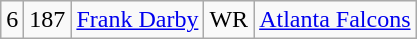<table class="wikitable" style="text-align:center">
<tr>
<td>6</td>
<td>187</td>
<td><a href='#'>Frank Darby</a></td>
<td>WR</td>
<td><a href='#'>Atlanta Falcons</a></td>
</tr>
</table>
